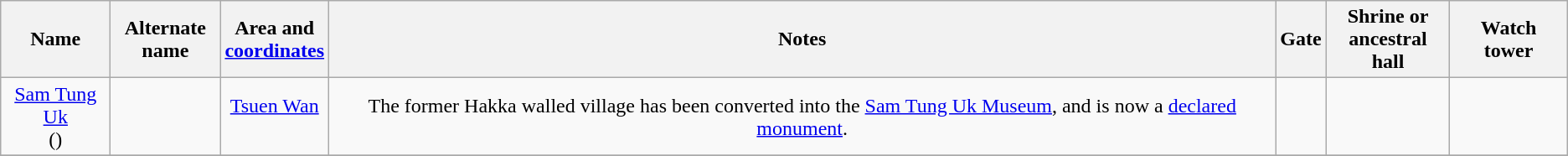<table class="wikitable sortable" style="text-align:center" style="width:95%">
<tr>
<th style="width:80px;">Name</th>
<th style="width:80px;">Alternate name</th>
<th>Area and<br><a href='#'>coordinates</a></th>
<th>Notes</th>
<th>Gate</th>
<th>Shrine or<br>ancestral hall</th>
<th>Watch tower</th>
</tr>
<tr>
<td style="text-align:center"><a href='#'>Sam Tung Uk</a><br>()</td>
<td></td>
<td style="text-align:center"><a href='#'>Tsuen Wan</a><br><br></td>
<td>The former Hakka walled village has been converted into the <a href='#'>Sam Tung Uk Museum</a>, and is now a <a href='#'>declared monument</a>.</td>
<td></td>
<td></td>
<td></td>
</tr>
<tr>
</tr>
</table>
